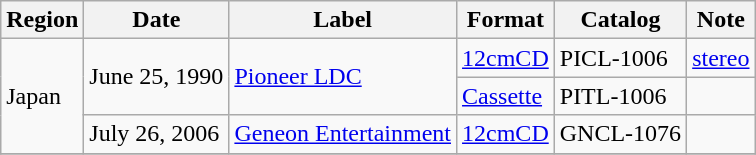<table class="wikitable sortable">
<tr>
<th>Region</th>
<th>Date</th>
<th>Label</th>
<th>Format</th>
<th>Catalog</th>
<th>Note</th>
</tr>
<tr>
<td rowspan="3">Japan</td>
<td rowspan="2">June 25, 1990</td>
<td rowspan="2"><a href='#'>Pioneer LDC</a></td>
<td><a href='#'>12cmCD</a></td>
<td>PICL-1006</td>
<td><a href='#'>stereo</a></td>
</tr>
<tr>
<td><a href='#'>Cassette</a></td>
<td>PITL-1006</td>
<td></td>
</tr>
<tr>
<td>July 26, 2006</td>
<td><a href='#'>Geneon Entertainment</a></td>
<td><a href='#'>12cmCD</a></td>
<td>GNCL-1076</td>
<td></td>
</tr>
<tr>
</tr>
</table>
